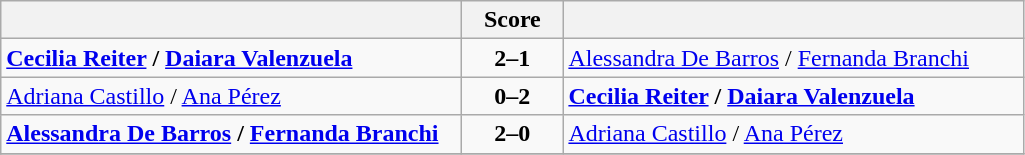<table class="wikitable" style="text-align: center; font-size:100% ">
<tr>
<th align="right" width="300"></th>
<th width="60">Score</th>
<th align="left" width="300"></th>
</tr>
<tr>
<td align=left><strong> <a href='#'>Cecilia Reiter</a> / <a href='#'>Daiara Valenzuela</a></strong></td>
<td align=center><strong>2–1</strong></td>
<td align=left> <a href='#'>Alessandra De Barros</a> / <a href='#'>Fernanda Branchi</a></td>
</tr>
<tr>
<td align=left> <a href='#'>Adriana Castillo</a> / <a href='#'>Ana Pérez</a></td>
<td align=center><strong>0–2</strong></td>
<td align=left><strong> <a href='#'>Cecilia Reiter</a> / <a href='#'>Daiara Valenzuela</a></strong></td>
</tr>
<tr>
<td align=left><strong> <a href='#'>Alessandra De Barros</a> / <a href='#'>Fernanda Branchi</a></strong></td>
<td align=center><strong>2–0</strong></td>
<td align=left> <a href='#'>Adriana Castillo</a> / <a href='#'>Ana Pérez</a></td>
</tr>
<tr>
</tr>
</table>
